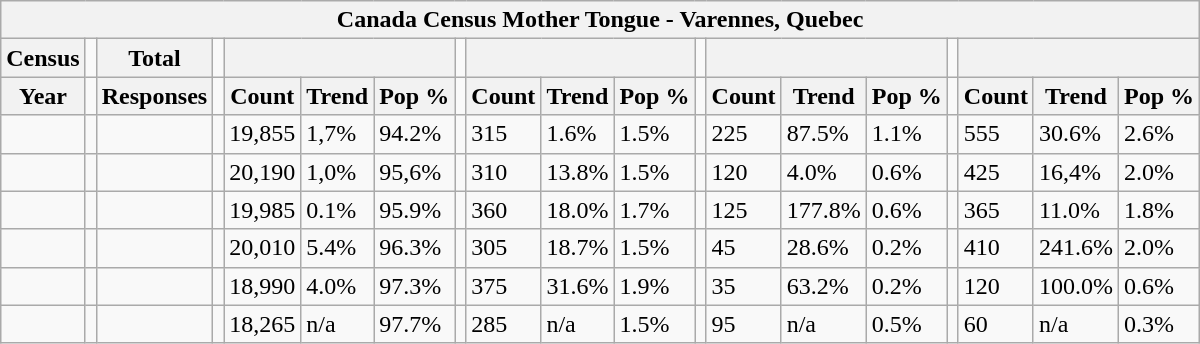<table class="wikitable">
<tr>
<th colspan="19">Canada Census Mother Tongue - Varennes, Quebec</th>
</tr>
<tr>
<th>Census</th>
<td></td>
<th>Total</th>
<td colspan="1"></td>
<th colspan="3"></th>
<td colspan="1"></td>
<th colspan="3"></th>
<td colspan="1"></td>
<th colspan="3"></th>
<td colspan="1"></td>
<th colspan="3"></th>
</tr>
<tr>
<th>Year</th>
<td></td>
<th>Responses</th>
<td></td>
<th>Count</th>
<th>Trend</th>
<th>Pop %</th>
<td></td>
<th>Count</th>
<th>Trend</th>
<th>Pop %</th>
<td></td>
<th>Count</th>
<th>Trend</th>
<th>Pop %</th>
<td></td>
<th>Count</th>
<th>Trend</th>
<th>Pop %</th>
</tr>
<tr>
<td></td>
<td></td>
<td></td>
<td></td>
<td>19,855</td>
<td> 1,7%</td>
<td>94.2%</td>
<td></td>
<td>315</td>
<td> 1.6%</td>
<td>1.5%</td>
<td></td>
<td>225</td>
<td> 87.5%</td>
<td>1.1%</td>
<td></td>
<td>555</td>
<td> 30.6%</td>
<td>2.6%</td>
</tr>
<tr>
<td></td>
<td></td>
<td></td>
<td></td>
<td>20,190</td>
<td> 1,0%</td>
<td>95,6%</td>
<td></td>
<td>310</td>
<td> 13.8%</td>
<td>1.5%</td>
<td></td>
<td>120</td>
<td> 4.0%</td>
<td>0.6%</td>
<td></td>
<td>425</td>
<td> 16,4%</td>
<td>2.0%</td>
</tr>
<tr>
<td></td>
<td></td>
<td></td>
<td></td>
<td>19,985</td>
<td> 0.1%</td>
<td>95.9%</td>
<td></td>
<td>360</td>
<td> 18.0%</td>
<td>1.7%</td>
<td></td>
<td>125</td>
<td> 177.8%</td>
<td>0.6%</td>
<td></td>
<td>365</td>
<td> 11.0%</td>
<td>1.8%</td>
</tr>
<tr>
<td></td>
<td></td>
<td></td>
<td></td>
<td>20,010</td>
<td> 5.4%</td>
<td>96.3%</td>
<td></td>
<td>305</td>
<td> 18.7%</td>
<td>1.5%</td>
<td></td>
<td>45</td>
<td> 28.6%</td>
<td>0.2%</td>
<td></td>
<td>410</td>
<td> 241.6%</td>
<td>2.0%</td>
</tr>
<tr>
<td></td>
<td></td>
<td></td>
<td></td>
<td>18,990</td>
<td> 4.0%</td>
<td>97.3%</td>
<td></td>
<td>375</td>
<td> 31.6%</td>
<td>1.9%</td>
<td></td>
<td>35</td>
<td> 63.2%</td>
<td>0.2%</td>
<td></td>
<td>120</td>
<td> 100.0%</td>
<td>0.6%</td>
</tr>
<tr>
<td></td>
<td></td>
<td></td>
<td></td>
<td>18,265</td>
<td>n/a</td>
<td>97.7%</td>
<td></td>
<td>285</td>
<td>n/a</td>
<td>1.5%</td>
<td></td>
<td>95</td>
<td>n/a</td>
<td>0.5%</td>
<td></td>
<td>60</td>
<td>n/a</td>
<td>0.3%</td>
</tr>
</table>
